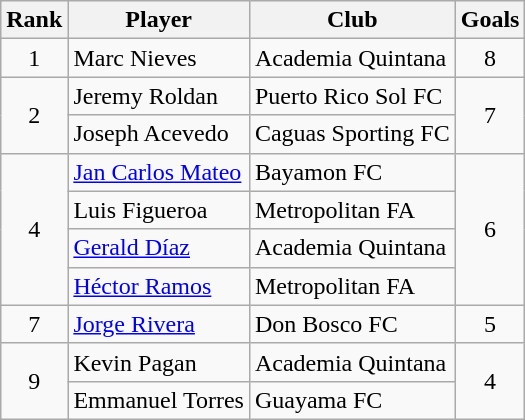<table class="wikitable">
<tr>
<th>Rank</th>
<th>Player</th>
<th>Club</th>
<th>Goals</th>
</tr>
<tr>
<td align=center rowspan=1>1</td>
<td> Marc Nieves</td>
<td>Academia Quintana</td>
<td align=center rowspan=1>8</td>
</tr>
<tr>
<td align=center rowspan=2>2</td>
<td> Jeremy Roldan</td>
<td>Puerto Rico Sol FC</td>
<td align=center rowspan=2>7</td>
</tr>
<tr>
<td> Joseph Acevedo</td>
<td>Caguas Sporting FC</td>
</tr>
<tr>
<td align=center rowspan=4>4</td>
<td> <a href='#'>Jan Carlos Mateo</a></td>
<td>Bayamon FC</td>
<td align=center rowspan=4>6</td>
</tr>
<tr>
<td> Luis Figueroa</td>
<td>Metropolitan FA</td>
</tr>
<tr>
<td> <a href='#'>Gerald Díaz</a></td>
<td>Academia Quintana</td>
</tr>
<tr>
<td> <a href='#'>Héctor Ramos</a></td>
<td>Metropolitan FA</td>
</tr>
<tr>
<td align=center rowspan=1>7</td>
<td> <a href='#'>Jorge Rivera</a></td>
<td>Don Bosco FC</td>
<td align=center rowspan=1>5</td>
</tr>
<tr>
<td align=center rowspan=2>9</td>
<td> Kevin Pagan</td>
<td>Academia Quintana</td>
<td align=center rowspan=2>4</td>
</tr>
<tr>
<td> Emmanuel Torres</td>
<td>Guayama FC<br></td>
</tr>
</table>
